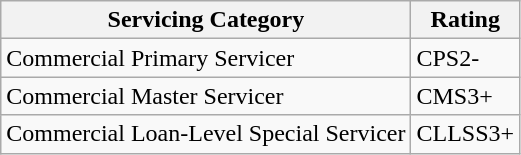<table class="wikitable">
<tr>
<th>Servicing Category</th>
<th>Rating</th>
</tr>
<tr>
<td>Commercial Primary Servicer</td>
<td>CPS2-</td>
</tr>
<tr>
<td>Commercial Master Servicer</td>
<td>CMS3+</td>
</tr>
<tr>
<td>Commercial Loan-Level Special Servicer</td>
<td>CLLSS3+</td>
</tr>
</table>
